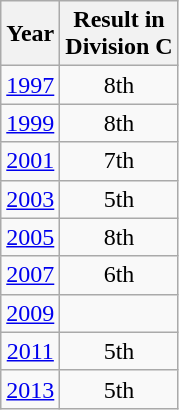<table class="wikitable" style="text-align:center">
<tr>
<th>Year</th>
<th>Result in<br>Division C</th>
</tr>
<tr>
<td><a href='#'>1997</a></td>
<td>8th</td>
</tr>
<tr>
<td><a href='#'>1999</a></td>
<td>8th</td>
</tr>
<tr>
<td><a href='#'>2001</a></td>
<td>7th</td>
</tr>
<tr>
<td><a href='#'>2003</a></td>
<td>5th</td>
</tr>
<tr>
<td><a href='#'>2005</a></td>
<td>8th</td>
</tr>
<tr>
<td><a href='#'>2007</a></td>
<td>6th</td>
</tr>
<tr>
<td><a href='#'>2009</a></td>
<td></td>
</tr>
<tr>
<td><a href='#'>2011</a></td>
<td>5th</td>
</tr>
<tr>
<td><a href='#'>2013</a></td>
<td>5th</td>
</tr>
</table>
